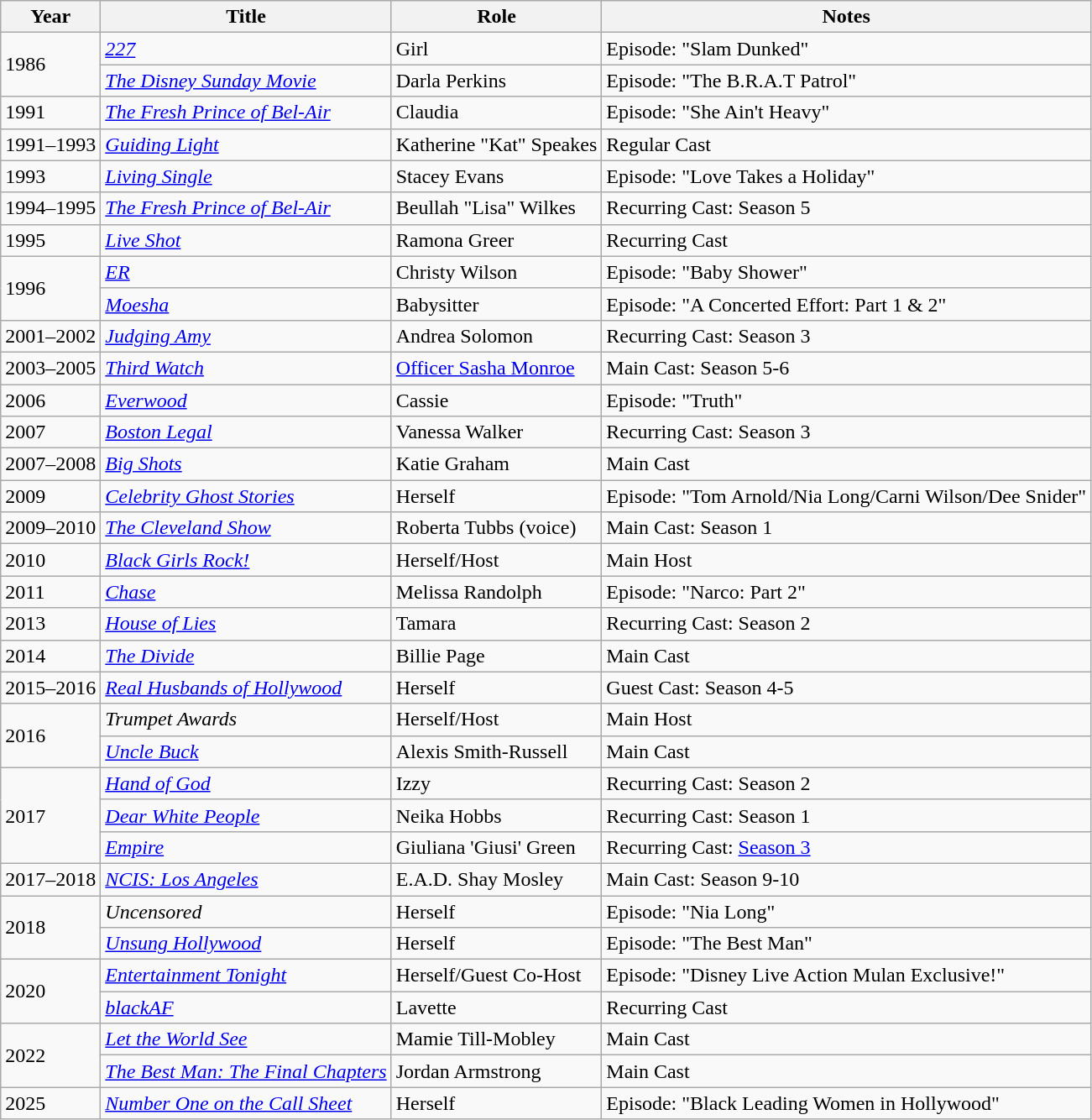<table class="wikitable sortable">
<tr>
<th>Year</th>
<th>Title</th>
<th>Role</th>
<th>Notes</th>
</tr>
<tr>
<td rowspan="2">1986</td>
<td><em><a href='#'>227</a></em></td>
<td>Girl</td>
<td>Episode: "Slam Dunked"</td>
</tr>
<tr>
<td><em><a href='#'>The Disney Sunday Movie</a></em></td>
<td>Darla Perkins</td>
<td>Episode: "The B.R.A.T Patrol"</td>
</tr>
<tr>
<td>1991</td>
<td><em><a href='#'>The Fresh Prince of Bel-Air</a></em></td>
<td>Claudia</td>
<td>Episode: "She Ain't Heavy"</td>
</tr>
<tr>
<td>1991–1993</td>
<td><em><a href='#'>Guiding Light</a></em></td>
<td>Katherine "Kat" Speakes</td>
<td>Regular Cast</td>
</tr>
<tr>
<td>1993</td>
<td><em><a href='#'>Living Single</a></em></td>
<td>Stacey Evans</td>
<td>Episode: "Love Takes a Holiday"</td>
</tr>
<tr>
<td>1994–1995</td>
<td><em><a href='#'>The Fresh Prince of Bel-Air</a></em></td>
<td>Beullah "Lisa" Wilkes</td>
<td>Recurring Cast: Season 5</td>
</tr>
<tr>
<td>1995</td>
<td><em><a href='#'>Live Shot</a></em></td>
<td>Ramona Greer</td>
<td>Recurring Cast</td>
</tr>
<tr>
<td rowspan="2">1996</td>
<td><em><a href='#'>ER</a></em></td>
<td>Christy Wilson</td>
<td>Episode: "Baby Shower"</td>
</tr>
<tr>
<td><em><a href='#'>Moesha</a></em></td>
<td>Babysitter</td>
<td>Episode: "A Concerted Effort: Part 1 & 2"</td>
</tr>
<tr>
<td>2001–2002</td>
<td><em><a href='#'>Judging Amy</a></em></td>
<td>Andrea Solomon</td>
<td>Recurring Cast: Season 3</td>
</tr>
<tr>
<td>2003–2005</td>
<td><em><a href='#'>Third Watch</a></em></td>
<td><a href='#'>Officer Sasha Monroe</a></td>
<td>Main Cast: Season 5-6</td>
</tr>
<tr>
<td>2006</td>
<td><em><a href='#'>Everwood</a></em></td>
<td>Cassie</td>
<td>Episode: "Truth"</td>
</tr>
<tr>
<td>2007</td>
<td><em><a href='#'>Boston Legal</a></em></td>
<td>Vanessa Walker</td>
<td>Recurring Cast: Season 3</td>
</tr>
<tr>
<td>2007–2008</td>
<td><em><a href='#'>Big Shots</a></em></td>
<td>Katie Graham</td>
<td>Main Cast</td>
</tr>
<tr>
<td>2009</td>
<td><em><a href='#'>Celebrity Ghost Stories</a></em></td>
<td>Herself</td>
<td>Episode: "Tom Arnold/Nia Long/Carni Wilson/Dee Snider"</td>
</tr>
<tr>
<td>2009–2010</td>
<td><em><a href='#'>The Cleveland Show</a></em></td>
<td>Roberta Tubbs (voice)</td>
<td>Main Cast: Season 1</td>
</tr>
<tr>
<td>2010</td>
<td><em><a href='#'>Black Girls Rock!</a></em></td>
<td>Herself/Host</td>
<td>Main Host</td>
</tr>
<tr>
<td>2011</td>
<td><em><a href='#'>Chase</a></em></td>
<td>Melissa Randolph</td>
<td>Episode: "Narco: Part 2"</td>
</tr>
<tr>
<td>2013</td>
<td><em><a href='#'>House of Lies</a></em></td>
<td>Tamara</td>
<td>Recurring Cast: Season 2</td>
</tr>
<tr>
<td>2014</td>
<td><em><a href='#'>The Divide</a></em></td>
<td>Billie Page</td>
<td>Main Cast</td>
</tr>
<tr>
<td>2015–2016</td>
<td><em><a href='#'>Real Husbands of Hollywood</a></em></td>
<td>Herself</td>
<td>Guest Cast: Season 4-5</td>
</tr>
<tr>
<td rowspan="2">2016</td>
<td><em>Trumpet Awards</em></td>
<td>Herself/Host</td>
<td>Main Host</td>
</tr>
<tr>
<td><em><a href='#'>Uncle Buck</a></em></td>
<td>Alexis Smith-Russell</td>
<td>Main Cast</td>
</tr>
<tr>
<td rowspan="3">2017</td>
<td><em><a href='#'>Hand of God</a></em></td>
<td>Izzy</td>
<td>Recurring Cast: Season 2</td>
</tr>
<tr>
<td><em><a href='#'>Dear White People</a></em></td>
<td>Neika Hobbs</td>
<td>Recurring Cast: Season 1</td>
</tr>
<tr>
<td><em><a href='#'>Empire</a></em></td>
<td>Giuliana 'Giusi' Green</td>
<td>Recurring Cast: <a href='#'>Season 3</a></td>
</tr>
<tr>
<td>2017–2018</td>
<td><em><a href='#'>NCIS: Los Angeles</a></em></td>
<td>E.A.D. Shay Mosley</td>
<td>Main Cast: Season 9-10</td>
</tr>
<tr>
<td rowspan="2">2018</td>
<td><em>Uncensored</em></td>
<td>Herself</td>
<td>Episode: "Nia Long"</td>
</tr>
<tr>
<td><em><a href='#'>Unsung Hollywood</a></em></td>
<td>Herself</td>
<td>Episode: "The Best Man"</td>
</tr>
<tr>
<td rowspan="2">2020</td>
<td><em><a href='#'>Entertainment Tonight</a></em></td>
<td>Herself/Guest Co-Host</td>
<td>Episode: "Disney Live Action Mulan Exclusive!"</td>
</tr>
<tr>
<td><em><a href='#'>blackAF</a></em></td>
<td>Lavette</td>
<td>Recurring Cast</td>
</tr>
<tr>
<td rowspan="2">2022</td>
<td><em><a href='#'>Let the World See</a></em></td>
<td>Mamie Till-Mobley</td>
<td>Main Cast</td>
</tr>
<tr>
<td><em><a href='#'>The Best Man: The Final Chapters</a></em></td>
<td>Jordan Armstrong</td>
<td>Main Cast</td>
</tr>
<tr>
<td>2025</td>
<td><em><a href='#'>Number One on the Call Sheet</a></em></td>
<td>Herself</td>
<td>Episode: "Black Leading Women in Hollywood"</td>
</tr>
</table>
